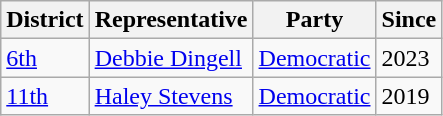<table class="wikitable">
<tr>
<th>District</th>
<th>Representative</th>
<th>Party</th>
<th>Since</th>
</tr>
<tr>
<td><a href='#'>6th</a></td>
<td><a href='#'>Debbie Dingell</a></td>
<td><a href='#'>Democratic</a></td>
<td>2023</td>
</tr>
<tr>
<td><a href='#'>11th</a></td>
<td><a href='#'>Haley Stevens</a></td>
<td><a href='#'>Democratic</a></td>
<td>2019</td>
</tr>
</table>
